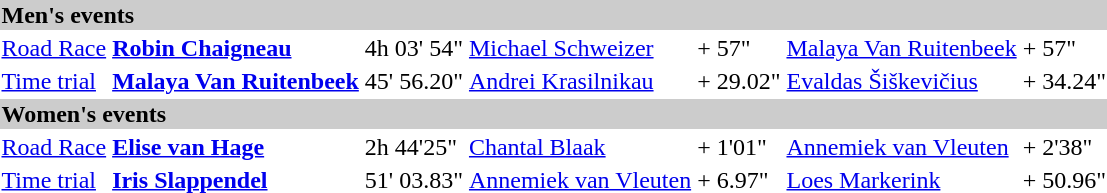<table>
<tr bgcolor="#cccccc">
<td colspan=7><strong>Men's events</strong></td>
</tr>
<tr>
<td><a href='#'>Road Race</a><br><small><em></em></small></td>
<td><strong><a href='#'>Robin Chaigneau</a></strong><br><small></small></td>
<td>4h 03' 54"</td>
<td><a href='#'>Michael Schweizer</a><br><small></small></td>
<td>+ 57"</td>
<td><a href='#'>Malaya Van Ruitenbeek</a><br><small></small></td>
<td>+ 57"</td>
</tr>
<tr>
<td><a href='#'>Time trial</a><br><small><em></em></small></td>
<td><strong><a href='#'>Malaya Van Ruitenbeek</a></strong><br><small></small></td>
<td>45' 56.20"</td>
<td><a href='#'>Andrei Krasilnikau</a><br><small></small></td>
<td>+ 29.02"</td>
<td><a href='#'>Evaldas Šiškevičius</a><br><small></small></td>
<td>+ 34.24"</td>
</tr>
<tr bgcolor="#cccccc">
<td colspan=7><strong>Women's events</strong></td>
</tr>
<tr>
<td><a href='#'>Road Race</a><br></td>
<td><strong><a href='#'>Elise van Hage</a></strong><br><small></small></td>
<td>2h 44'25"</td>
<td><a href='#'>Chantal Blaak</a><br><small></small></td>
<td>+ 1'01"</td>
<td><a href='#'>Annemiek van Vleuten</a><br><small></small></td>
<td>+ 2'38"</td>
</tr>
<tr>
<td><a href='#'>Time trial</a><br><small><em></em></small></td>
<td><strong><a href='#'>Iris Slappendel</a></strong><br><small></small></td>
<td>51' 03.83"</td>
<td><a href='#'>Annemiek van Vleuten</a><br><small></small></td>
<td>+ 6.97"</td>
<td><a href='#'>Loes Markerink</a><br><small></small></td>
<td>+ 50.96"</td>
</tr>
</table>
